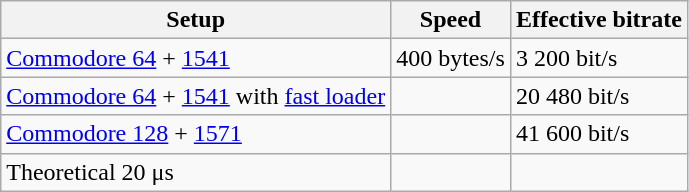<table class=wikitable>
<tr>
<th>Setup</th>
<th>Speed</th>
<th>Effective bitrate</th>
</tr>
<tr>
<td><a href='#'>Commodore 64</a> + <a href='#'>1541</a></td>
<td>400 bytes/s</td>
<td>3 200 bit/s</td>
</tr>
<tr>
<td><a href='#'>Commodore 64</a> + <a href='#'>1541</a> with <a href='#'>fast loader</a></td>
<td></td>
<td>20 480 bit/s</td>
</tr>
<tr>
<td><a href='#'>Commodore 128</a> + <a href='#'>1571</a></td>
<td></td>
<td>41 600 bit/s</td>
</tr>
<tr>
<td>Theoretical 20 μs</td>
<td></td>
<td></td>
</tr>
</table>
